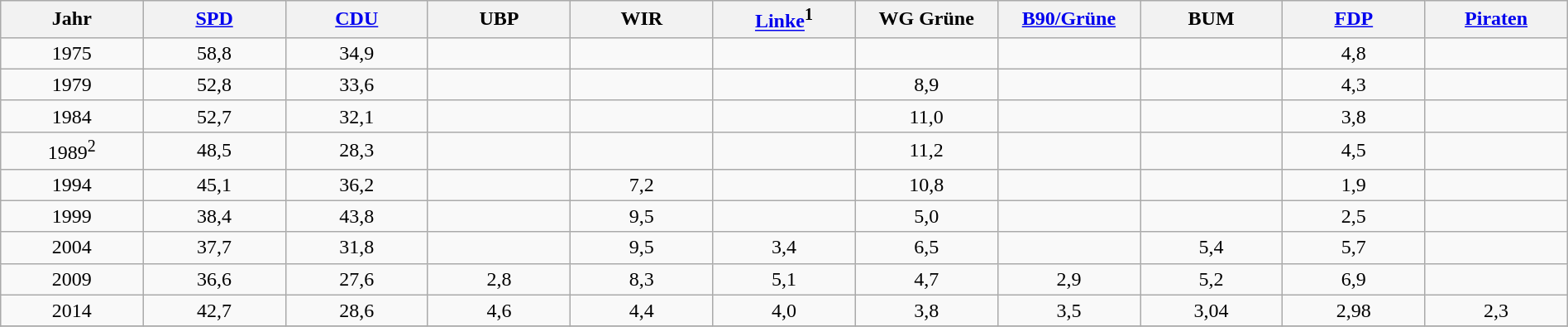<table width="100%" class="wikitable">
<tr>
<th width="9%" bgcolor="#e4e0e4">Jahr</th>
<th width="9%" bgcolor="#e4e0e4"><a href='#'>SPD</a></th>
<th width="9%" bgcolor="#e4e0e4"><a href='#'>CDU</a></th>
<th width="9%" bgcolor="#e4e0e4">UBP</th>
<th width="9%" bgcolor="#e4e0e4">WIR</th>
<th width="9%" bgcolor="#e4e0e4"><a href='#'>Linke</a><sup>1</sup></th>
<th width="9%" bgcolor="#e4e0e4">WG Grüne</th>
<th width="9%" bgcolor="#e4e0e4"><a href='#'>B90/Grüne</a></th>
<th width="9%" bgcolor="#e4e0e4">BUM</th>
<th width="9%" bgcolor="#e4e0e4"><a href='#'>FDP</a></th>
<th width="9%" bgcolor="#e4e0e4"><a href='#'>Piraten</a></th>
</tr>
<tr align="center">
<td>1975</td>
<td>58,8</td>
<td>34,9</td>
<td></td>
<td></td>
<td></td>
<td></td>
<td></td>
<td></td>
<td>4,8</td>
<td></td>
</tr>
<tr align="center">
<td>1979</td>
<td>52,8</td>
<td>33,6</td>
<td></td>
<td></td>
<td></td>
<td>8,9</td>
<td></td>
<td></td>
<td>4,3</td>
<td></td>
</tr>
<tr align="center">
<td>1984</td>
<td>52,7</td>
<td>32,1</td>
<td></td>
<td></td>
<td></td>
<td>11,0</td>
<td></td>
<td></td>
<td>3,8</td>
<td></td>
</tr>
<tr align="center">
<td>1989<sup>2</sup></td>
<td>48,5</td>
<td>28,3</td>
<td></td>
<td></td>
<td></td>
<td>11,2</td>
<td></td>
<td></td>
<td>4,5</td>
<td></td>
</tr>
<tr align="center">
<td>1994</td>
<td>45,1</td>
<td>36,2</td>
<td></td>
<td>7,2</td>
<td></td>
<td>10,8</td>
<td></td>
<td></td>
<td>1,9</td>
<td></td>
</tr>
<tr align="center">
<td>1999</td>
<td>38,4</td>
<td>43,8</td>
<td></td>
<td>9,5</td>
<td></td>
<td>5,0</td>
<td></td>
<td></td>
<td>2,5</td>
<td></td>
</tr>
<tr align="center">
<td>2004</td>
<td>37,7</td>
<td>31,8</td>
<td></td>
<td>9,5</td>
<td>3,4</td>
<td>6,5</td>
<td></td>
<td>5,4</td>
<td>5,7</td>
<td></td>
</tr>
<tr align="center">
<td>2009</td>
<td>36,6</td>
<td>27,6</td>
<td>2,8</td>
<td>8,3</td>
<td>5,1</td>
<td>4,7</td>
<td>2,9</td>
<td>5,2</td>
<td>6,9</td>
<td></td>
</tr>
<tr align="center">
<td>2014</td>
<td>42,7</td>
<td>28,6</td>
<td>4,6</td>
<td>4,4</td>
<td>4,0</td>
<td>3,8</td>
<td>3,5</td>
<td>3,04</td>
<td>2,98</td>
<td>2,3</td>
</tr>
<tr>
</tr>
</table>
